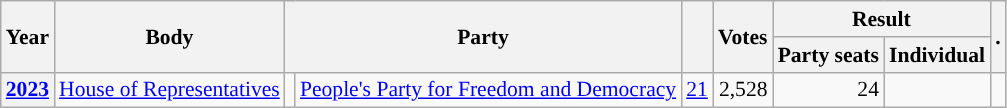<table class="wikitable plainrowheaders sortable" border=2 cellpadding=4 cellspacing=0 style="border: 1px #aaa solid; font-size: 90%; text-align:center;">
<tr>
<th scope="col" rowspan=2>Year</th>
<th scope="col" rowspan=2>Body</th>
<th scope="col" colspan=2 rowspan=2>Party</th>
<th scope="col" rowspan=2></th>
<th scope="col" rowspan=2>Votes</th>
<th scope="colgroup" colspan=2>Result</th>
<th scope="col" rowspan=2 class="unsortable">.</th>
</tr>
<tr>
<th scope="col">Party seats</th>
<th scope="col">Individual</th>
</tr>
<tr>
<th scope="row"><a href='#'>2023</a></th>
<td><a href='#'>House of Representatives</a></td>
<td style="background-color:"></td>
<td><a href='#'>People's Party for Freedom and Democracy</a></td>
<td style=text-align:right><a href='#'>21</a></td>
<td style=text-align:right>2,528</td>
<td style=text-align:right>24</td>
<td></td>
<td></td>
</tr>
</table>
